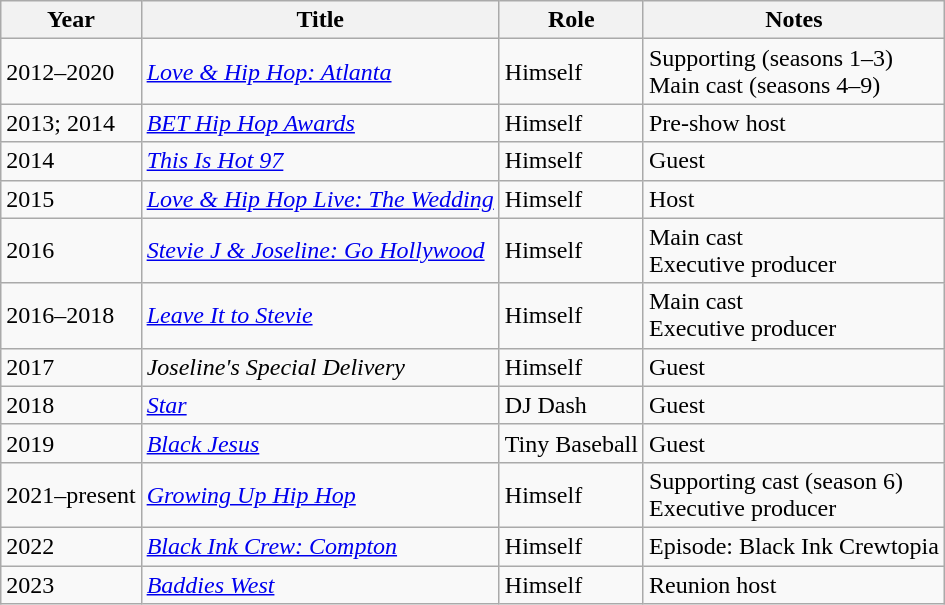<table class="wikitable sortable">
<tr>
<th>Year</th>
<th>Title</th>
<th>Role</th>
<th>Notes</th>
</tr>
<tr>
<td>2012–2020</td>
<td><em><a href='#'>Love & Hip Hop: Atlanta</a></em></td>
<td>Himself</td>
<td>Supporting (seasons 1–3) <br>Main cast (seasons 4–9)</td>
</tr>
<tr>
<td>2013; 2014</td>
<td><em><a href='#'>BET Hip Hop Awards</a></em></td>
<td>Himself</td>
<td>Pre-show host</td>
</tr>
<tr>
<td>2014</td>
<td><em><a href='#'>This Is Hot 97</a></em></td>
<td>Himself</td>
<td>Guest</td>
</tr>
<tr>
<td>2015</td>
<td><em><a href='#'>Love & Hip Hop Live: The Wedding</a></em></td>
<td>Himself</td>
<td>Host</td>
</tr>
<tr>
<td>2016</td>
<td><em><a href='#'>Stevie J & Joseline: Go Hollywood</a></em></td>
<td>Himself</td>
<td>Main cast <br>Executive producer</td>
</tr>
<tr>
<td>2016–2018</td>
<td><em><a href='#'>Leave It to Stevie</a></em></td>
<td>Himself</td>
<td>Main cast <br>Executive producer</td>
</tr>
<tr>
<td>2017</td>
<td><em>Joseline's Special Delivery</em></td>
<td>Himself</td>
<td>Guest</td>
</tr>
<tr>
<td>2018</td>
<td><em><a href='#'>Star</a></em></td>
<td>DJ Dash</td>
<td>Guest</td>
</tr>
<tr>
<td>2019</td>
<td><em><a href='#'>Black Jesus</a></em></td>
<td>Tiny Baseball</td>
<td>Guest</td>
</tr>
<tr>
<td>2021–present</td>
<td><em><a href='#'>Growing Up Hip Hop</a></em></td>
<td>Himself</td>
<td>Supporting cast (season 6)<br>Executive producer</td>
</tr>
<tr>
<td>2022</td>
<td><em><a href='#'>Black Ink Crew: Compton</a></em></td>
<td>Himself</td>
<td>Episode: Black Ink Crewtopia</td>
</tr>
<tr>
<td>2023</td>
<td><em><a href='#'>Baddies West</a></em></td>
<td>Himself</td>
<td>Reunion host</td>
</tr>
</table>
